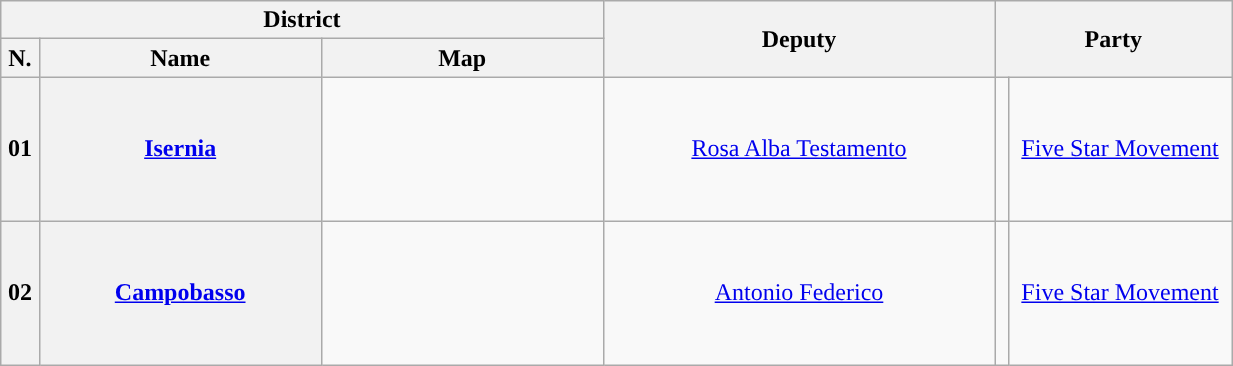<table class="wikitable" style="text-align:center; style="width=65%">
<tr>
<th width=35% colspan="3">District</th>
<th width=25% rowspan="2">Deputy</th>
<th width=15% colspan="2" rowspan="2">Party</th>
</tr>
<tr>
<th width=1%>N.</th>
<th width=18%>Name</th>
<th width=18%>Map</th>
</tr>
<tr style="height:6em;">
<th>01</th>
<th><a href='#'>Isernia</a></th>
<td></td>
<td><a href='#'>Rosa Alba Testamento</a></td>
<td style="background:"></td>
<td><a href='#'>Five Star Movement</a></td>
</tr>
<tr style="height:6em;">
<th>02</th>
<th><a href='#'>Campobasso</a></th>
<td></td>
<td><a href='#'>Antonio Federico</a></td>
<td style="background:"></td>
<td colspan=3><a href='#'>Five Star Movement</a></td>
</tr>
</table>
